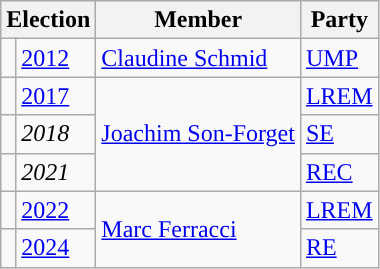<table class="wikitable">
<tr>
<th colspan="2">Election</th>
<th>Member</th>
<th>Party</th>
</tr>
<tr>
<td style="color:inherit;background-color: "></td>
<td><a href='#'>2012</a></td>
<td><a href='#'>Claudine Schmid</a></td>
<td><a href='#'>UMP</a></td>
</tr>
<tr>
<td style="color:inherit;background-color: "></td>
<td><a href='#'>2017</a></td>
<td rowspan="3"><a href='#'>Joachim Son-Forget</a></td>
<td><a href='#'>LREM</a></td>
</tr>
<tr>
<td style="color:inherit;background-color:"></td>
<td><em>2018</em></td>
<td><a href='#'>SE</a></td>
</tr>
<tr>
<td style="color:inherit;background-color:"></td>
<td><em>2021</em></td>
<td><a href='#'>REC</a></td>
</tr>
<tr>
<td style="color:inherit;background-color: "></td>
<td><a href='#'>2022</a></td>
<td rowspan="2"><a href='#'>Marc Ferracci</a></td>
<td><a href='#'>LREM</a></td>
</tr>
<tr>
<td style="color:inherit;background-color: "></td>
<td><a href='#'>2024</a></td>
<td><a href='#'>RE</a></td>
</tr>
</table>
